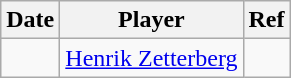<table class="wikitable">
<tr>
<th>Date</th>
<th>Player</th>
<th>Ref</th>
</tr>
<tr>
<td></td>
<td><a href='#'>Henrik Zetterberg</a></td>
<td></td>
</tr>
</table>
